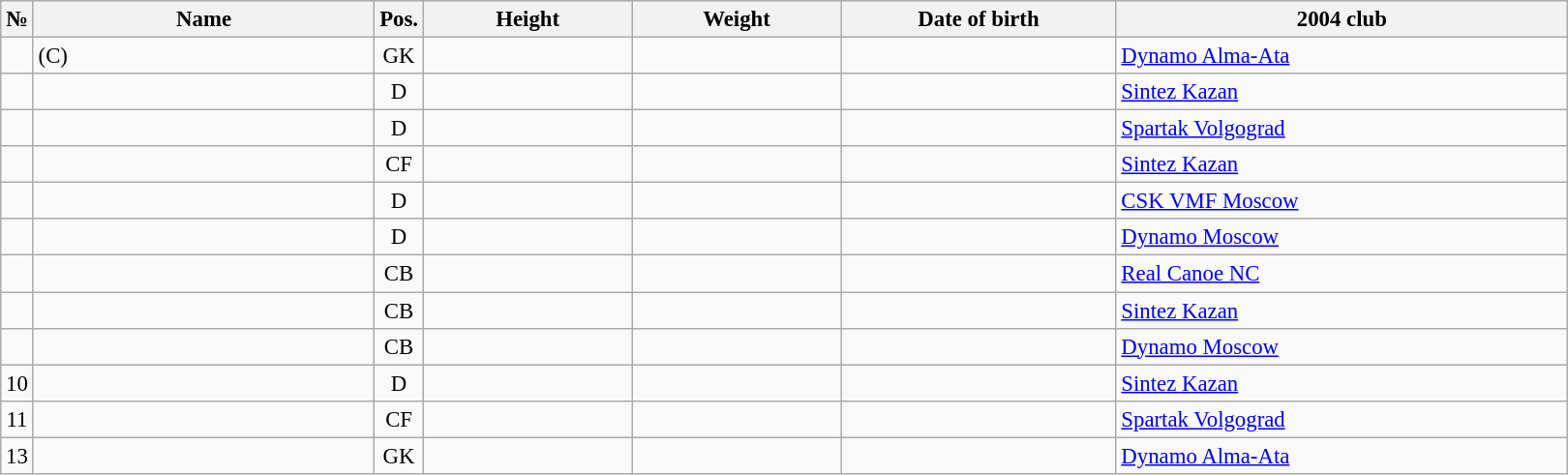<table class="wikitable sortable" style="font-size:95%; text-align:center;">
<tr>
<th>№</th>
<th style="width:15em">Name</th>
<th>Pos.</th>
<th style="width:9em">Height</th>
<th style="width:9em">Weight</th>
<th style="width:12em">Date of birth</th>
<th style="width:20em">2004 club</th>
</tr>
<tr>
<td></td>
<td style="text-align:left;"> (C)</td>
<td>GK</td>
<td></td>
<td></td>
<td style="text-align:right;"></td>
<td style="text-align:left;"> <a href='#'>Dynamo Alma-Ata</a></td>
</tr>
<tr>
<td></td>
<td style="text-align:left;"></td>
<td>D</td>
<td></td>
<td></td>
<td style="text-align:right;"></td>
<td style="text-align:left;"> <a href='#'>Sintez Kazan</a></td>
</tr>
<tr>
<td></td>
<td style="text-align:left;"></td>
<td>D</td>
<td></td>
<td></td>
<td style="text-align:right;"></td>
<td style="text-align:left;"> <a href='#'>Spartak Volgograd</a></td>
</tr>
<tr>
<td></td>
<td style="text-align:left;"></td>
<td>CF</td>
<td></td>
<td></td>
<td style="text-align:right;"></td>
<td style="text-align:left;"> <a href='#'>Sintez Kazan</a></td>
</tr>
<tr>
<td></td>
<td style="text-align:left;"></td>
<td>D</td>
<td></td>
<td></td>
<td style="text-align:right;"></td>
<td style="text-align:left;"> <a href='#'>CSK VMF Moscow</a></td>
</tr>
<tr>
<td></td>
<td style="text-align:left;"></td>
<td>D</td>
<td></td>
<td></td>
<td style="text-align:right;"></td>
<td style="text-align:left;"> <a href='#'>Dynamo Moscow</a></td>
</tr>
<tr>
<td></td>
<td style="text-align:left;"></td>
<td>CB</td>
<td></td>
<td></td>
<td style="text-align:right;"></td>
<td style="text-align:left;"> <a href='#'>Real Canoe NC</a></td>
</tr>
<tr>
<td></td>
<td style="text-align:left;"></td>
<td>CB</td>
<td></td>
<td></td>
<td style="text-align:right;"></td>
<td style="text-align:left;"> <a href='#'>Sintez Kazan</a></td>
</tr>
<tr>
<td></td>
<td style="text-align:left;"></td>
<td>CB</td>
<td></td>
<td></td>
<td style="text-align:right;"></td>
<td style="text-align:left;"> <a href='#'>Dynamo Moscow</a></td>
</tr>
<tr>
<td>10</td>
<td style="text-align:left;"></td>
<td>D</td>
<td></td>
<td></td>
<td style="text-align:right;"></td>
<td style="text-align:left;"> <a href='#'>Sintez Kazan</a></td>
</tr>
<tr>
<td>11</td>
<td style="text-align:left;"></td>
<td>CF</td>
<td></td>
<td></td>
<td style="text-align:right;"></td>
<td style="text-align:left;"> <a href='#'>Spartak Volgograd</a></td>
</tr>
<tr>
<td>13</td>
<td style="text-align:left;"></td>
<td>GK</td>
<td></td>
<td></td>
<td style="text-align:right;"></td>
<td style="text-align:left;"> <a href='#'>Dynamo Alma-Ata</a></td>
</tr>
</table>
